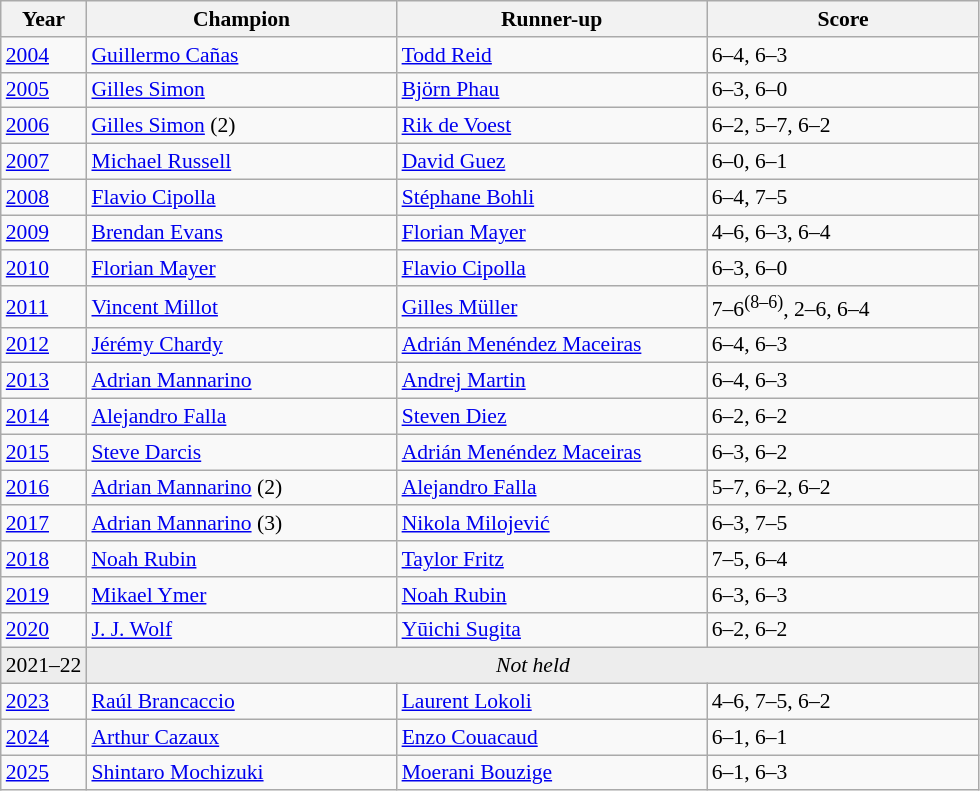<table class="wikitable" style="font-size:90%">
<tr>
<th>Year</th>
<th width="200">Champion</th>
<th width="200">Runner-up</th>
<th width="175">Score</th>
</tr>
<tr>
<td><a href='#'>2004</a></td>
<td> <a href='#'>Guillermo Cañas</a></td>
<td> <a href='#'>Todd Reid</a></td>
<td>6–4, 6–3</td>
</tr>
<tr>
<td><a href='#'>2005</a></td>
<td> <a href='#'>Gilles Simon</a></td>
<td> <a href='#'>Björn Phau</a></td>
<td>6–3, 6–0</td>
</tr>
<tr>
<td><a href='#'>2006</a></td>
<td> <a href='#'>Gilles Simon</a> (2)</td>
<td> <a href='#'>Rik de Voest</a></td>
<td>6–2, 5–7, 6–2</td>
</tr>
<tr>
<td><a href='#'>2007</a></td>
<td> <a href='#'>Michael Russell</a></td>
<td> <a href='#'>David Guez</a></td>
<td>6–0, 6–1</td>
</tr>
<tr>
<td><a href='#'>2008</a></td>
<td> <a href='#'>Flavio Cipolla</a></td>
<td> <a href='#'>Stéphane Bohli</a></td>
<td>6–4, 7–5</td>
</tr>
<tr>
<td><a href='#'>2009</a></td>
<td> <a href='#'>Brendan Evans</a></td>
<td> <a href='#'>Florian Mayer</a></td>
<td>4–6, 6–3, 6–4</td>
</tr>
<tr>
<td><a href='#'>2010</a></td>
<td> <a href='#'>Florian Mayer</a></td>
<td> <a href='#'>Flavio Cipolla</a></td>
<td>6–3, 6–0</td>
</tr>
<tr>
<td><a href='#'>2011</a></td>
<td> <a href='#'>Vincent Millot</a></td>
<td> <a href='#'>Gilles Müller</a></td>
<td>7–6<sup>(8–6)</sup>, 2–6, 6–4</td>
</tr>
<tr>
<td><a href='#'>2012</a></td>
<td> <a href='#'>Jérémy Chardy</a></td>
<td> <a href='#'>Adrián Menéndez Maceiras</a></td>
<td>6–4, 6–3</td>
</tr>
<tr>
<td><a href='#'>2013</a></td>
<td> <a href='#'>Adrian Mannarino</a></td>
<td> <a href='#'>Andrej Martin</a></td>
<td>6–4, 6–3</td>
</tr>
<tr>
<td><a href='#'>2014</a></td>
<td> <a href='#'>Alejandro Falla</a></td>
<td> <a href='#'>Steven Diez</a></td>
<td>6–2, 6–2</td>
</tr>
<tr>
<td><a href='#'>2015</a></td>
<td> <a href='#'>Steve Darcis</a></td>
<td> <a href='#'>Adrián Menéndez Maceiras</a></td>
<td>6–3, 6–2</td>
</tr>
<tr>
<td><a href='#'>2016</a></td>
<td> <a href='#'>Adrian Mannarino</a> (2)</td>
<td> <a href='#'>Alejandro Falla</a></td>
<td>5–7, 6–2, 6–2</td>
</tr>
<tr>
<td><a href='#'>2017</a></td>
<td> <a href='#'>Adrian Mannarino</a> (3)</td>
<td> <a href='#'>Nikola Milojević</a></td>
<td>6–3, 7–5</td>
</tr>
<tr>
<td><a href='#'>2018</a></td>
<td> <a href='#'>Noah Rubin</a></td>
<td> <a href='#'>Taylor Fritz</a></td>
<td>7–5, 6–4</td>
</tr>
<tr>
<td><a href='#'>2019</a></td>
<td> <a href='#'>Mikael Ymer</a></td>
<td> <a href='#'>Noah Rubin</a></td>
<td>6–3, 6–3</td>
</tr>
<tr>
<td><a href='#'>2020</a></td>
<td> <a href='#'>J. J. Wolf</a></td>
<td> <a href='#'>Yūichi Sugita</a></td>
<td>6–2, 6–2</td>
</tr>
<tr>
<td style="background:#ededed">2021–22</td>
<td colspan=3 align=center style="background:#ededed"><em>Not held</em></td>
</tr>
<tr>
<td><a href='#'>2023</a></td>
<td> <a href='#'>Raúl Brancaccio</a></td>
<td> <a href='#'>Laurent Lokoli</a></td>
<td>4–6, 7–5, 6–2</td>
</tr>
<tr>
<td><a href='#'>2024</a></td>
<td> <a href='#'>Arthur Cazaux</a></td>
<td> <a href='#'>Enzo Couacaud</a></td>
<td>6–1, 6–1</td>
</tr>
<tr>
<td><a href='#'>2025</a></td>
<td> <a href='#'>Shintaro Mochizuki</a></td>
<td> <a href='#'>Moerani Bouzige</a></td>
<td>6–1, 6–3</td>
</tr>
</table>
